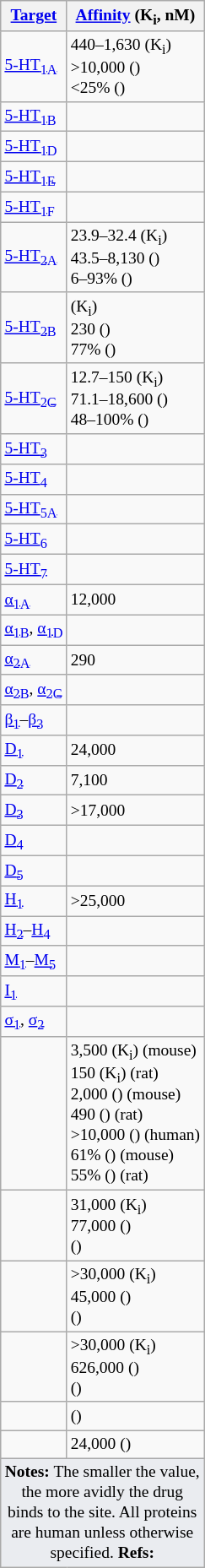<table class="wikitable floatleft" style="font-size:small;">
<tr>
<th><a href='#'>Target</a></th>
<th><a href='#'>Affinity</a> (K<sub>i</sub>, nM)</th>
</tr>
<tr>
<td><a href='#'>5-HT<sub>1A</sub></a></td>
<td>440–1,630 (K<sub>i</sub>)<br>>10,000 ()<br><25% ()</td>
</tr>
<tr>
<td><a href='#'>5-HT<sub>1B</sub></a></td>
<td></td>
</tr>
<tr>
<td><a href='#'>5-HT<sub>1D</sub></a></td>
<td></td>
</tr>
<tr>
<td><a href='#'>5-HT<sub>1E</sub></a></td>
<td></td>
</tr>
<tr>
<td><a href='#'>5-HT<sub>1F</sub></a></td>
<td></td>
</tr>
<tr>
<td><a href='#'>5-HT<sub>2A</sub></a></td>
<td>23.9–32.4 (K<sub>i</sub>)<br>43.5–8,130 ()<br>6–93% ()</td>
</tr>
<tr>
<td><a href='#'>5-HT<sub>2B</sub></a></td>
<td> (K<sub>i</sub>)<br>230 ()<br>77% ()</td>
</tr>
<tr>
<td><a href='#'>5-HT<sub>2C</sub></a></td>
<td>12.7–150 (K<sub>i</sub>)<br>71.1–18,600 ()<br>48–100% ()</td>
</tr>
<tr>
<td><a href='#'>5-HT<sub>3</sub></a></td>
<td></td>
</tr>
<tr>
<td><a href='#'>5-HT<sub>4</sub></a></td>
<td></td>
</tr>
<tr>
<td><a href='#'>5-HT<sub>5A</sub></a></td>
<td></td>
</tr>
<tr>
<td><a href='#'>5-HT<sub>6</sub></a></td>
<td></td>
</tr>
<tr>
<td><a href='#'>5-HT<sub>7</sub></a></td>
<td></td>
</tr>
<tr>
<td><a href='#'>α<sub>1A</sub></a></td>
<td>12,000</td>
</tr>
<tr>
<td><a href='#'>α<sub>1B</sub></a>, <a href='#'>α<sub>1D</sub></a></td>
<td></td>
</tr>
<tr>
<td><a href='#'>α<sub>2A</sub></a></td>
<td>290</td>
</tr>
<tr>
<td><a href='#'>α<sub>2B</sub></a>, <a href='#'>α<sub>2C</sub></a></td>
<td></td>
</tr>
<tr>
<td><a href='#'>β<sub>1</sub></a>–<a href='#'>β<sub>3</sub></a></td>
<td></td>
</tr>
<tr>
<td><a href='#'>D<sub>1</sub></a></td>
<td>24,000</td>
</tr>
<tr>
<td><a href='#'>D<sub>2</sub></a></td>
<td>7,100</td>
</tr>
<tr>
<td><a href='#'>D<sub>3</sub></a></td>
<td>>17,000</td>
</tr>
<tr>
<td><a href='#'>D<sub>4</sub></a></td>
<td></td>
</tr>
<tr>
<td><a href='#'>D<sub>5</sub></a></td>
<td></td>
</tr>
<tr>
<td><a href='#'>H<sub>1</sub></a></td>
<td>>25,000</td>
</tr>
<tr>
<td><a href='#'>H<sub>2</sub></a>–<a href='#'>H<sub>4</sub></a></td>
<td></td>
</tr>
<tr>
<td><a href='#'>M<sub>1</sub></a>–<a href='#'>M<sub>5</sub></a></td>
<td></td>
</tr>
<tr>
<td><a href='#'>I<sub>1</sub></a></td>
<td></td>
</tr>
<tr>
<td><a href='#'>σ<sub>1</sub></a>, <a href='#'>σ<sub>2</sub></a></td>
<td></td>
</tr>
<tr>
<td></td>
<td>3,500 (K<sub>i</sub>) (mouse)<br>150 (K<sub>i</sub>) (rat)<br>2,000 () (mouse)<br>490 () (rat)<br>>10,000 () (human)<br>61% () (mouse)<br>55% () (rat)</td>
</tr>
<tr>
<td></td>
<td>31,000 (K<sub>i</sub>)<br>77,000 ()<br> ()</td>
</tr>
<tr>
<td></td>
<td>>30,000 (K<sub>i</sub>)<br>45,000 ()<br> ()</td>
</tr>
<tr>
<td></td>
<td>>30,000 (K<sub>i</sub>)<br>626,000 ()<br> ()</td>
</tr>
<tr>
<td></td>
<td> ()</td>
</tr>
<tr>
<td></td>
<td>24,000 ()</td>
</tr>
<tr class="sortbottom">
<td colspan="2" style="width: 1px; background-color:#eaecf0; text-align: center;"><strong>Notes:</strong> The smaller the value, the more avidly the drug binds to the site. All proteins are human unless otherwise specified. <strong>Refs:</strong> </td>
</tr>
</table>
